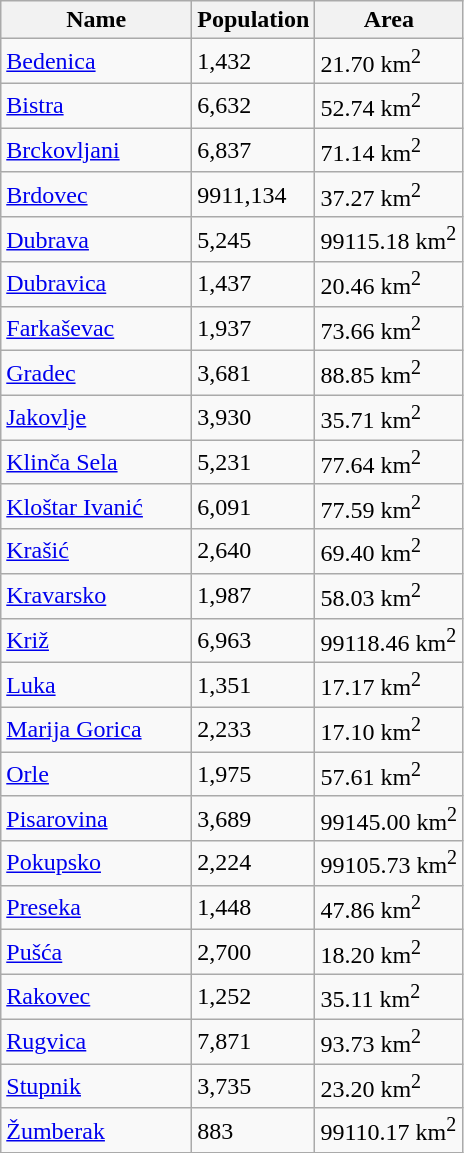<table class="wikitable sortable">
<tr>
<th style="width:7.5em">Name</th>
<th>Population</th>
<th>Area</th>
</tr>
<tr>
<td><a href='#'>Bedenica</a></td>
<td>1,432</td>
<td>21.70 km<sup>2</sup></td>
</tr>
<tr>
<td><a href='#'>Bistra</a></td>
<td>6,632</td>
<td>52.74 km<sup>2</sup></td>
</tr>
<tr>
<td><a href='#'>Brckovljani</a></td>
<td>6,837</td>
<td>71.14 km<sup>2</sup></td>
</tr>
<tr>
<td><a href='#'>Brdovec</a></td>
<td><span>99</span>11,134</td>
<td>37.27 km<sup>2</sup></td>
</tr>
<tr>
<td><a href='#'>Dubrava</a></td>
<td>5,245</td>
<td><span>99</span>115.18 km<sup>2</sup></td>
</tr>
<tr>
<td><a href='#'>Dubravica</a></td>
<td>1,437</td>
<td>20.46 km<sup>2</sup></td>
</tr>
<tr>
<td><a href='#'>Farkaševac</a></td>
<td>1,937</td>
<td>73.66 km<sup>2</sup></td>
</tr>
<tr>
<td><a href='#'>Gradec</a></td>
<td>3,681</td>
<td>88.85 km<sup>2</sup></td>
</tr>
<tr>
<td><a href='#'>Jakovlje</a></td>
<td>3,930</td>
<td>35.71 km<sup>2</sup></td>
</tr>
<tr>
<td><a href='#'>Klinča Sela</a></td>
<td>5,231</td>
<td>77.64 km<sup>2</sup></td>
</tr>
<tr>
<td><a href='#'>Kloštar Ivanić</a></td>
<td>6,091</td>
<td>77.59 km<sup>2</sup></td>
</tr>
<tr>
<td><a href='#'>Krašić</a></td>
<td>2,640</td>
<td>69.40 km<sup>2</sup></td>
</tr>
<tr>
<td><a href='#'>Kravarsko</a></td>
<td>1,987</td>
<td>58.03 km<sup>2</sup></td>
</tr>
<tr>
<td><a href='#'>Križ</a></td>
<td>6,963</td>
<td><span>99</span>118.46 km<sup>2</sup></td>
</tr>
<tr>
<td><a href='#'>Luka</a></td>
<td>1,351</td>
<td>17.17 km<sup>2</sup></td>
</tr>
<tr>
<td><a href='#'>Marija Gorica</a></td>
<td>2,233</td>
<td>17.10 km<sup>2</sup></td>
</tr>
<tr>
<td><a href='#'>Orle</a></td>
<td>1,975</td>
<td>57.61 km<sup>2</sup></td>
</tr>
<tr>
<td><a href='#'>Pisarovina</a></td>
<td>3,689</td>
<td><span>99</span>145.00 km<sup>2</sup></td>
</tr>
<tr>
<td><a href='#'>Pokupsko</a></td>
<td>2,224</td>
<td><span>99</span>105.73 km<sup>2</sup></td>
</tr>
<tr>
<td><a href='#'>Preseka</a></td>
<td>1,448</td>
<td>47.86 km<sup>2</sup></td>
</tr>
<tr>
<td><a href='#'>Pušća</a></td>
<td>2,700</td>
<td>18.20 km<sup>2</sup></td>
</tr>
<tr>
<td><a href='#'>Rakovec</a></td>
<td>1,252</td>
<td>35.11 km<sup>2</sup></td>
</tr>
<tr>
<td><a href='#'>Rugvica</a></td>
<td>7,871</td>
<td>93.73 km<sup>2</sup></td>
</tr>
<tr>
<td><a href='#'>Stupnik</a></td>
<td>3,735</td>
<td>23.20 km<sup>2</sup></td>
</tr>
<tr>
<td><a href='#'>Žumberak</a></td>
<td>883</td>
<td><span>99</span>110.17 km<sup>2</sup></td>
</tr>
</table>
